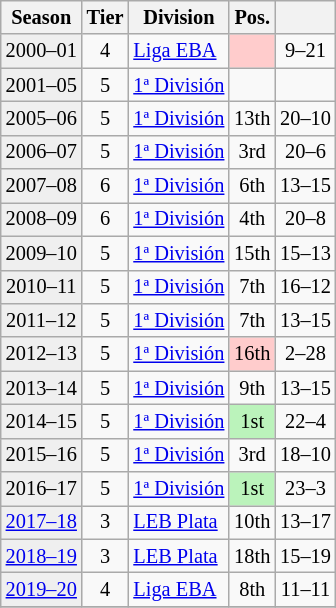<table class="wikitable" style="font-size:85%; text-align:center">
<tr>
<th>Season</th>
<th>Tier</th>
<th>Division</th>
<th>Pos.</th>
<th></th>
</tr>
<tr>
<td bgcolor=#efefef>2000–01</td>
<td>4</td>
<td align=left><a href='#'>Liga EBA</a></td>
<td bgcolor=#FFCCCC></td>
<td>9–21</td>
</tr>
<tr>
<td bgcolor=#efefef>2001–05</td>
<td>5</td>
<td align=left><a href='#'>1ª División</a></td>
<td></td>
<td></td>
</tr>
<tr>
<td bgcolor=#efefef>2005–06</td>
<td>5</td>
<td align=left><a href='#'>1ª División</a></td>
<td>13th</td>
<td>20–10</td>
</tr>
<tr>
<td bgcolor=#efefef>2006–07</td>
<td>5</td>
<td align=left><a href='#'>1ª División</a></td>
<td>3rd</td>
<td>20–6</td>
</tr>
<tr>
<td bgcolor=#efefef>2007–08</td>
<td>6</td>
<td align=left><a href='#'>1ª División</a></td>
<td>6th</td>
<td>13–15</td>
</tr>
<tr>
<td bgcolor=#efefef>2008–09</td>
<td>6</td>
<td align=left><a href='#'>1ª División</a></td>
<td>4th</td>
<td>20–8</td>
</tr>
<tr>
<td bgcolor=#efefef>2009–10</td>
<td>5</td>
<td align=left><a href='#'>1ª División</a></td>
<td>15th</td>
<td>15–13</td>
</tr>
<tr>
<td bgcolor=#efefef>2010–11</td>
<td>5</td>
<td align=left><a href='#'>1ª División</a></td>
<td>7th</td>
<td>16–12</td>
</tr>
<tr>
<td bgcolor=#efefef>2011–12</td>
<td>5</td>
<td align=left><a href='#'>1ª División</a></td>
<td>7th</td>
<td>13–15</td>
</tr>
<tr>
<td bgcolor=#efefef>2012–13</td>
<td>5</td>
<td align=left><a href='#'>1ª División</a></td>
<td bgcolor=#FFCCCC>16th</td>
<td>2–28</td>
</tr>
<tr>
<td bgcolor=#efefef>2013–14</td>
<td>5</td>
<td align=left><a href='#'>1ª División</a></td>
<td>9th</td>
<td>13–15</td>
</tr>
<tr>
<td bgcolor=#efefef>2014–15</td>
<td>5</td>
<td align=left><a href='#'>1ª División</a></td>
<td bgcolor=#BBF3BB>1st</td>
<td>22–4</td>
</tr>
<tr>
<td bgcolor=#efefef>2015–16</td>
<td>5</td>
<td align=left><a href='#'>1ª División</a></td>
<td>3rd</td>
<td>18–10</td>
</tr>
<tr>
<td bgcolor=#efefef>2016–17</td>
<td>5</td>
<td align=left><a href='#'>1ª División</a></td>
<td bgcolor=#BBF3BB>1st</td>
<td>23–3</td>
</tr>
<tr>
<td bgcolor=#efefef><a href='#'>2017–18</a></td>
<td>3</td>
<td align=left><a href='#'>LEB Plata</a></td>
<td>10th</td>
<td>13–17</td>
</tr>
<tr>
<td bgcolor=#efefef><a href='#'>2018–19</a></td>
<td>3</td>
<td align=left><a href='#'>LEB Plata</a></td>
<td>18th</td>
<td>15–19</td>
</tr>
<tr>
<td bgcolor=#efefef><a href='#'>2019–20</a></td>
<td>4</td>
<td align=left><a href='#'>Liga EBA</a></td>
<td>8th</td>
<td>11–11</td>
</tr>
<tr>
</tr>
</table>
